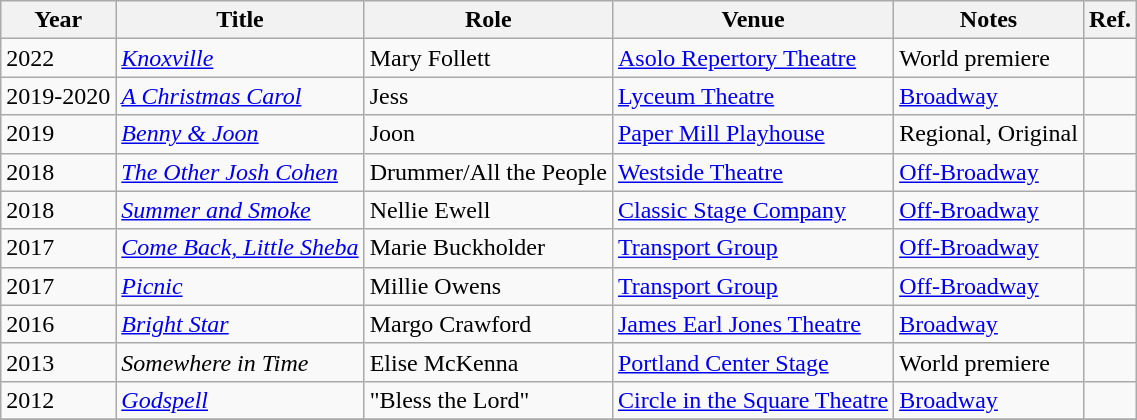<table class="wikitable sortable">
<tr>
<th>Year</th>
<th>Title</th>
<th>Role</th>
<th>Venue</th>
<th>Notes</th>
<th class="unsortable">Ref.</th>
</tr>
<tr>
<td>2022</td>
<td><em><a href='#'>Knoxville</a></em></td>
<td>Mary Follett</td>
<td><a href='#'>Asolo Repertory Theatre</a></td>
<td>World premiere</td>
<td></td>
</tr>
<tr>
<td>2019-2020</td>
<td><em><a href='#'>A Christmas Carol</a></em></td>
<td>Jess</td>
<td><a href='#'>Lyceum Theatre</a></td>
<td><a href='#'>Broadway</a></td>
<td></td>
</tr>
<tr>
<td>2019</td>
<td><em><a href='#'>Benny & Joon</a></em></td>
<td>Joon</td>
<td><a href='#'>Paper Mill Playhouse</a></td>
<td>Regional, Original</td>
<td></td>
</tr>
<tr>
<td>2018</td>
<td><em><a href='#'>The Other Josh Cohen</a></em></td>
<td>Drummer/All the People</td>
<td><a href='#'>Westside Theatre</a></td>
<td><a href='#'>Off-Broadway</a></td>
<td></td>
</tr>
<tr>
<td>2018</td>
<td><em><a href='#'>Summer and Smoke</a></em></td>
<td>Nellie Ewell</td>
<td><a href='#'>Classic Stage Company</a></td>
<td><a href='#'>Off-Broadway</a></td>
<td></td>
</tr>
<tr>
<td>2017</td>
<td><em><a href='#'>Come Back, Little Sheba</a></em></td>
<td>Marie Buckholder</td>
<td><a href='#'>Transport Group</a></td>
<td><a href='#'>Off-Broadway</a></td>
<td></td>
</tr>
<tr>
<td>2017</td>
<td><em><a href='#'>Picnic</a></em></td>
<td>Millie Owens</td>
<td><a href='#'>Transport Group</a></td>
<td><a href='#'>Off-Broadway</a></td>
<td></td>
</tr>
<tr>
<td>2016</td>
<td><em><a href='#'>Bright Star</a></em></td>
<td>Margo Crawford</td>
<td><a href='#'>James Earl Jones Theatre</a></td>
<td><a href='#'>Broadway</a></td>
<td></td>
</tr>
<tr>
<td>2013</td>
<td><em>Somewhere in Time</em></td>
<td>Elise McKenna</td>
<td><a href='#'>Portland Center Stage</a></td>
<td>World premiere</td>
<td></td>
</tr>
<tr>
<td>2012</td>
<td><em><a href='#'>Godspell</a></em></td>
<td>"Bless the Lord"</td>
<td><a href='#'>Circle in the Square Theatre</a></td>
<td><a href='#'>Broadway</a></td>
<td></td>
</tr>
<tr>
</tr>
</table>
